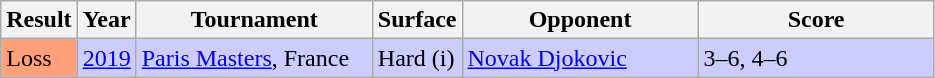<table class="wikitable">
<tr>
<th>Result</th>
<th>Year</th>
<th width="150">Tournament</th>
<th>Surface</th>
<th width="150">Opponent</th>
<th class="unsortable" width="150">Score</th>
</tr>
<tr bgcolor=ccccff>
<td bgcolor=ffa07a>Loss</td>
<td><a href='#'>2019</a></td>
<td><a href='#'>Paris Masters</a>, France</td>
<td>Hard (i)</td>
<td> <a href='#'>Novak Djokovic</a></td>
<td>3–6, 4–6</td>
</tr>
</table>
